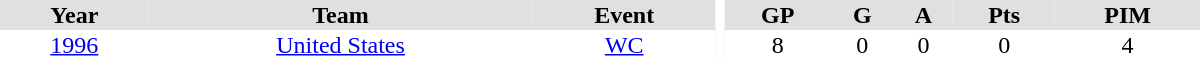<table border="0" cellpadding="1" cellspacing="0" style="text-align:center; width:50em">
<tr bgcolor="#e0e0e0">
<th>Year</th>
<th>Team</th>
<th>Event</th>
<th rowspan="99" bgcolor="#ffffff"></th>
<th>GP</th>
<th>G</th>
<th>A</th>
<th>Pts</th>
<th>PIM</th>
</tr>
<tr>
<td><a href='#'>1996</a></td>
<td><a href='#'>United States</a></td>
<td><a href='#'>WC</a></td>
<td>8</td>
<td>0</td>
<td>0</td>
<td>0</td>
<td>4</td>
</tr>
</table>
